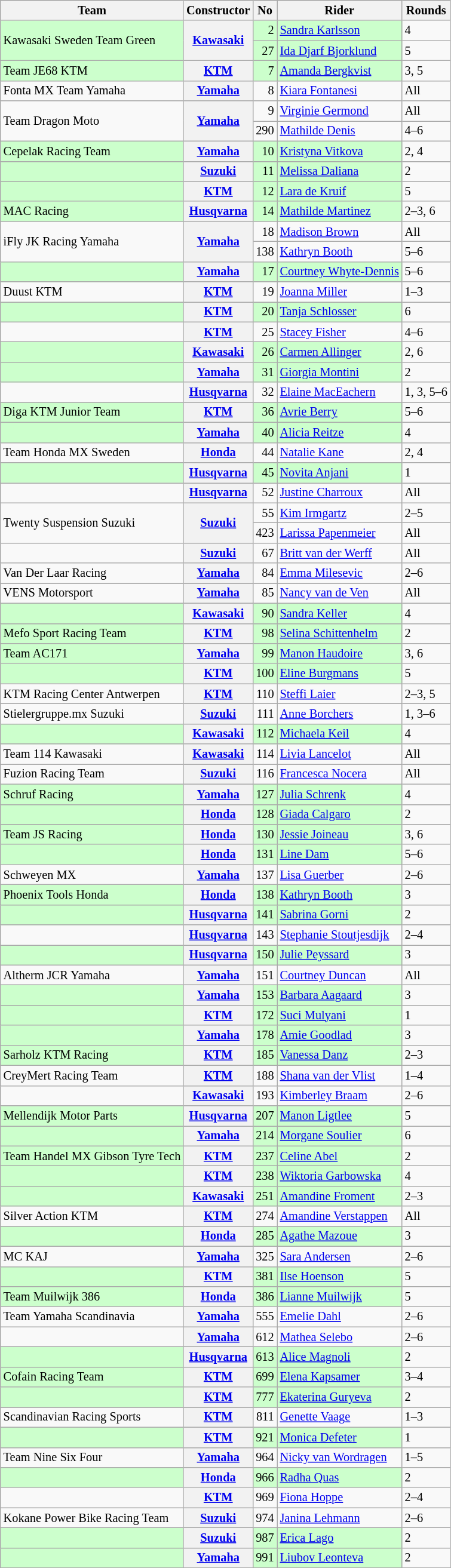<table class="wikitable" style="font-size: 85%;">
<tr>
<th>Team</th>
<th>Constructor</th>
<th>No</th>
<th>Rider</th>
<th>Rounds</th>
</tr>
<tr>
<td style="background:#ccffcc;" rowspan=2>Kawasaki Sweden Team Green</td>
<th rowspan=2><a href='#'>Kawasaki</a></th>
<td style="background:#ccffcc;" align="right">2</td>
<td style="background:#ccffcc;"> <a href='#'>Sandra Karlsson</a></td>
<td>4</td>
</tr>
<tr>
<td style="background:#ccffcc;" align="right">27</td>
<td style="background:#ccffcc;"> <a href='#'>Ida Djarf Bjorklund</a></td>
<td>5</td>
</tr>
<tr>
<td style="background:#ccffcc;">Team JE68 KTM</td>
<th><a href='#'>KTM</a></th>
<td style="background:#ccffcc;" align="right">7</td>
<td style="background:#ccffcc;"> <a href='#'>Amanda Bergkvist</a></td>
<td>3, 5</td>
</tr>
<tr>
<td>Fonta MX Team Yamaha</td>
<th><a href='#'>Yamaha</a></th>
<td align="right">8</td>
<td> <a href='#'>Kiara Fontanesi</a></td>
<td>All</td>
</tr>
<tr>
<td rowspan=2>Team Dragon Moto</td>
<th rowspan=2><a href='#'>Yamaha</a></th>
<td align="right">9</td>
<td> <a href='#'>Virginie Germond</a></td>
<td>All</td>
</tr>
<tr>
<td align="right">290</td>
<td> <a href='#'>Mathilde Denis</a></td>
<td>4–6</td>
</tr>
<tr>
<td style="background:#ccffcc;">Cepelak Racing Team</td>
<th><a href='#'>Yamaha</a></th>
<td style="background:#ccffcc;" align="right">10</td>
<td style="background:#ccffcc;"> <a href='#'>Kristyna Vitkova</a></td>
<td>2, 4</td>
</tr>
<tr>
<td style="background:#ccffcc;"></td>
<th><a href='#'>Suzuki</a></th>
<td style="background:#ccffcc;" align="right">11</td>
<td style="background:#ccffcc;"> <a href='#'>Melissa Daliana</a></td>
<td>2</td>
</tr>
<tr>
<td style="background:#ccffcc;"></td>
<th><a href='#'>KTM</a></th>
<td style="background:#ccffcc;" align="right">12</td>
<td style="background:#ccffcc;"> <a href='#'>Lara de Kruif</a></td>
<td>5</td>
</tr>
<tr>
<td style="background:#ccffcc;">MAC Racing</td>
<th><a href='#'>Husqvarna</a></th>
<td style="background:#ccffcc;" align="right">14</td>
<td style="background:#ccffcc;"> <a href='#'>Mathilde Martinez</a></td>
<td>2–3, 6</td>
</tr>
<tr>
<td rowspan=2>iFly JK Racing Yamaha</td>
<th rowspan=2><a href='#'>Yamaha</a></th>
<td align="right">18</td>
<td> <a href='#'>Madison Brown</a></td>
<td>All</td>
</tr>
<tr>
<td align="right">138</td>
<td> <a href='#'>Kathryn Booth</a></td>
<td>5–6</td>
</tr>
<tr>
<td style="background:#ccffcc;"></td>
<th><a href='#'>Yamaha</a></th>
<td style="background:#ccffcc;" align="right">17</td>
<td style="background:#ccffcc;"> <a href='#'>Courtney Whyte-Dennis</a></td>
<td>5–6</td>
</tr>
<tr>
<td>Duust KTM</td>
<th><a href='#'>KTM</a></th>
<td align="right">19</td>
<td> <a href='#'>Joanna Miller</a></td>
<td>1–3</td>
</tr>
<tr>
<td style="background:#ccffcc;"></td>
<th><a href='#'>KTM</a></th>
<td style="background:#ccffcc;" align="right">20</td>
<td style="background:#ccffcc;"> <a href='#'>Tanja Schlosser</a></td>
<td>6</td>
</tr>
<tr>
<td></td>
<th><a href='#'>KTM</a></th>
<td align="right">25</td>
<td> <a href='#'>Stacey Fisher</a></td>
<td>4–6</td>
</tr>
<tr>
<td style="background:#ccffcc;"></td>
<th><a href='#'>Kawasaki</a></th>
<td style="background:#ccffcc;" align="right">26</td>
<td style="background:#ccffcc;"> <a href='#'>Carmen Allinger</a></td>
<td>2, 6</td>
</tr>
<tr>
<td style="background:#ccffcc;"></td>
<th><a href='#'>Yamaha</a></th>
<td style="background:#ccffcc;" align="right">31</td>
<td style="background:#ccffcc;"> <a href='#'>Giorgia Montini</a></td>
<td>2</td>
</tr>
<tr>
<td></td>
<th><a href='#'>Husqvarna</a></th>
<td align="right">32</td>
<td> <a href='#'>Elaine MacEachern</a></td>
<td>1, 3, 5–6</td>
</tr>
<tr>
<td style="background:#ccffcc;">Diga KTM Junior Team</td>
<th><a href='#'>KTM</a></th>
<td style="background:#ccffcc;" align="right">36</td>
<td style="background:#ccffcc;"> <a href='#'>Avrie Berry</a></td>
<td>5–6</td>
</tr>
<tr>
<td style="background:#ccffcc;"></td>
<th><a href='#'>Yamaha</a></th>
<td style="background:#ccffcc;" align="right">40</td>
<td style="background:#ccffcc;"> <a href='#'>Alicia Reitze</a></td>
<td>4</td>
</tr>
<tr>
<td>Team Honda MX Sweden</td>
<th><a href='#'>Honda</a></th>
<td align="right">44</td>
<td> <a href='#'>Natalie Kane</a></td>
<td>2, 4</td>
</tr>
<tr>
<td style="background:#ccffcc;"></td>
<th><a href='#'>Husqvarna</a></th>
<td style="background:#ccffcc;" align="right">45</td>
<td style="background:#ccffcc;"> <a href='#'>Novita Anjani</a></td>
<td>1</td>
</tr>
<tr>
<td></td>
<th><a href='#'>Husqvarna</a></th>
<td align="right">52</td>
<td> <a href='#'>Justine Charroux</a></td>
<td>All</td>
</tr>
<tr>
<td rowspan=2>Twenty Suspension Suzuki</td>
<th rowspan=2><a href='#'>Suzuki</a></th>
<td align="right">55</td>
<td> <a href='#'>Kim Irmgartz</a></td>
<td>2–5</td>
</tr>
<tr>
<td align="right">423</td>
<td> <a href='#'>Larissa Papenmeier</a></td>
<td>All</td>
</tr>
<tr>
<td></td>
<th><a href='#'>Suzuki</a></th>
<td align="right">67</td>
<td> <a href='#'>Britt van der Werff</a></td>
<td>All</td>
</tr>
<tr>
<td>Van Der Laar Racing</td>
<th><a href='#'>Yamaha</a></th>
<td align="right">84</td>
<td> <a href='#'>Emma Milesevic</a></td>
<td>2–6</td>
</tr>
<tr>
<td>VENS Motorsport</td>
<th><a href='#'>Yamaha</a></th>
<td align="right">85</td>
<td> <a href='#'>Nancy van de Ven</a></td>
<td>All</td>
</tr>
<tr>
<td style="background:#ccffcc;"></td>
<th><a href='#'>Kawasaki</a></th>
<td style="background:#ccffcc;" align="right">90</td>
<td style="background:#ccffcc;"> <a href='#'>Sandra Keller</a></td>
<td>4</td>
</tr>
<tr>
<td style="background:#ccffcc;">Mefo Sport Racing Team</td>
<th><a href='#'>KTM</a></th>
<td style="background:#ccffcc;" align="right">98</td>
<td style="background:#ccffcc;"> <a href='#'>Selina Schittenhelm</a></td>
<td>2</td>
</tr>
<tr>
<td style="background:#ccffcc;">Team AC171</td>
<th><a href='#'>Yamaha</a></th>
<td style="background:#ccffcc;" align="right">99</td>
<td style="background:#ccffcc;"> <a href='#'>Manon Haudoire</a></td>
<td>3, 6</td>
</tr>
<tr>
<td style="background:#ccffcc;"></td>
<th><a href='#'>KTM</a></th>
<td style="background:#ccffcc;" align="right">100</td>
<td style="background:#ccffcc;"> <a href='#'>Eline Burgmans</a></td>
<td>5</td>
</tr>
<tr>
<td>KTM Racing Center Antwerpen</td>
<th><a href='#'>KTM</a></th>
<td align="right">110</td>
<td> <a href='#'>Steffi Laier</a></td>
<td>2–3, 5</td>
</tr>
<tr>
<td>Stielergruppe.mx Suzuki</td>
<th><a href='#'>Suzuki</a></th>
<td align="right">111</td>
<td> <a href='#'>Anne Borchers</a></td>
<td>1, 3–6</td>
</tr>
<tr>
<td style="background:#ccffcc;"></td>
<th><a href='#'>Kawasaki</a></th>
<td style="background:#ccffcc;" align="right">112</td>
<td style="background:#ccffcc;"> <a href='#'>Michaela Keil</a></td>
<td>4</td>
</tr>
<tr>
<td>Team 114 Kawasaki</td>
<th><a href='#'>Kawasaki</a></th>
<td align="right">114</td>
<td> <a href='#'>Livia Lancelot</a></td>
<td>All</td>
</tr>
<tr>
<td>Fuzion Racing Team</td>
<th><a href='#'>Suzuki</a></th>
<td align="right">116</td>
<td> <a href='#'>Francesca Nocera</a></td>
<td>All</td>
</tr>
<tr>
<td style="background:#ccffcc;">Schruf Racing</td>
<th><a href='#'>Yamaha</a></th>
<td style="background:#ccffcc;" align="right">127</td>
<td style="background:#ccffcc;"> <a href='#'>Julia Schrenk</a></td>
<td>4</td>
</tr>
<tr>
<td style="background:#ccffcc;"></td>
<th><a href='#'>Honda</a></th>
<td style="background:#ccffcc;" align="right">128</td>
<td style="background:#ccffcc;"> <a href='#'>Giada Calgaro</a></td>
<td>2</td>
</tr>
<tr>
<td style="background:#ccffcc;">Team JS Racing</td>
<th><a href='#'>Honda</a></th>
<td style="background:#ccffcc;" align="right">130</td>
<td style="background:#ccffcc;"> <a href='#'>Jessie Joineau</a></td>
<td>3, 6</td>
</tr>
<tr>
<td style="background:#ccffcc;"></td>
<th><a href='#'>Honda</a></th>
<td style="background:#ccffcc;" align="right">131</td>
<td style="background:#ccffcc;"> <a href='#'>Line Dam</a></td>
<td>5–6</td>
</tr>
<tr>
<td>Schweyen MX</td>
<th><a href='#'>Yamaha</a></th>
<td align="right">137</td>
<td> <a href='#'>Lisa Guerber</a></td>
<td>2–6</td>
</tr>
<tr>
<td style="background:#ccffcc;">Phoenix Tools Honda</td>
<th><a href='#'>Honda</a></th>
<td style="background:#ccffcc;" align="right">138</td>
<td style="background:#ccffcc;"> <a href='#'>Kathryn Booth</a></td>
<td>3</td>
</tr>
<tr>
<td style="background:#ccffcc;"></td>
<th><a href='#'>Husqvarna</a></th>
<td style="background:#ccffcc;" align="right">141</td>
<td style="background:#ccffcc;"> <a href='#'>Sabrina Gorni</a></td>
<td>2</td>
</tr>
<tr>
<td></td>
<th><a href='#'>Husqvarna</a></th>
<td align="right">143</td>
<td> <a href='#'>Stephanie Stoutjesdijk</a></td>
<td>2–4</td>
</tr>
<tr>
<td style="background:#ccffcc;"></td>
<th><a href='#'>Husqvarna</a></th>
<td style="background:#ccffcc;" align="right">150</td>
<td style="background:#ccffcc;"> <a href='#'>Julie Peyssard</a></td>
<td>3</td>
</tr>
<tr>
<td>Altherm JCR Yamaha</td>
<th><a href='#'>Yamaha</a></th>
<td align="right">151</td>
<td> <a href='#'>Courtney Duncan</a></td>
<td>All</td>
</tr>
<tr>
<td style="background:#ccffcc;"></td>
<th><a href='#'>Yamaha</a></th>
<td style="background:#ccffcc;" align="right">153</td>
<td style="background:#ccffcc;"> <a href='#'>Barbara Aagaard</a></td>
<td>3</td>
</tr>
<tr>
<td style="background:#ccffcc;"></td>
<th><a href='#'>KTM</a></th>
<td style="background:#ccffcc;" align="right">172</td>
<td style="background:#ccffcc;"> <a href='#'>Suci Mulyani</a></td>
<td>1</td>
</tr>
<tr>
<td style="background:#ccffcc;"></td>
<th><a href='#'>Yamaha</a></th>
<td style="background:#ccffcc;" align="right">178</td>
<td style="background:#ccffcc;"> <a href='#'>Amie Goodlad</a></td>
<td>3</td>
</tr>
<tr>
<td style="background:#ccffcc;">Sarholz KTM Racing</td>
<th><a href='#'>KTM</a></th>
<td style="background:#ccffcc;" align="right">185</td>
<td style="background:#ccffcc;"> <a href='#'>Vanessa Danz</a></td>
<td>2–3</td>
</tr>
<tr>
<td>CreyMert Racing Team</td>
<th><a href='#'>KTM</a></th>
<td align="right">188</td>
<td> <a href='#'>Shana van der Vlist</a></td>
<td>1–4</td>
</tr>
<tr>
<td></td>
<th><a href='#'>Kawasaki</a></th>
<td align="right">193</td>
<td> <a href='#'>Kimberley Braam</a></td>
<td>2–6</td>
</tr>
<tr>
<td style="background:#ccffcc;">Mellendijk Motor Parts</td>
<th><a href='#'>Husqvarna</a></th>
<td style="background:#ccffcc;" align="right">207</td>
<td style="background:#ccffcc;"> <a href='#'>Manon Ligtlee</a></td>
<td>5</td>
</tr>
<tr>
<td style="background:#ccffcc;"></td>
<th><a href='#'>Yamaha</a></th>
<td style="background:#ccffcc;" align="right">214</td>
<td style="background:#ccffcc;"> <a href='#'>Morgane Soulier</a></td>
<td>6</td>
</tr>
<tr>
<td style="background:#ccffcc;">Team Handel MX Gibson Tyre Tech</td>
<th><a href='#'>KTM</a></th>
<td style="background:#ccffcc;" align="right">237</td>
<td style="background:#ccffcc;"> <a href='#'>Celine Abel</a></td>
<td>2</td>
</tr>
<tr>
<td style="background:#ccffcc;"></td>
<th><a href='#'>KTM</a></th>
<td style="background:#ccffcc;" align="right">238</td>
<td style="background:#ccffcc;"> <a href='#'>Wiktoria Garbowska</a></td>
<td>4</td>
</tr>
<tr>
<td style="background:#ccffcc;"></td>
<th><a href='#'>Kawasaki</a></th>
<td style="background:#ccffcc;" align="right">251</td>
<td style="background:#ccffcc;"> <a href='#'>Amandine Froment</a></td>
<td>2–3</td>
</tr>
<tr>
<td>Silver Action KTM</td>
<th><a href='#'>KTM</a></th>
<td align="right">274</td>
<td> <a href='#'>Amandine Verstappen</a></td>
<td>All</td>
</tr>
<tr>
<td style="background:#ccffcc;"></td>
<th><a href='#'>Honda</a></th>
<td style="background:#ccffcc;" align="right">285</td>
<td style="background:#ccffcc;"> <a href='#'>Agathe Mazoue</a></td>
<td>3</td>
</tr>
<tr>
<td>MC KAJ</td>
<th><a href='#'>Yamaha</a></th>
<td align="right">325</td>
<td> <a href='#'>Sara Andersen</a></td>
<td>2–6</td>
</tr>
<tr>
<td style="background:#ccffcc;"></td>
<th><a href='#'>KTM</a></th>
<td style="background:#ccffcc;" align="right">381</td>
<td style="background:#ccffcc;"> <a href='#'>Ilse Hoenson</a></td>
<td>5</td>
</tr>
<tr>
<td style="background:#ccffcc;">Team Muilwijk 386</td>
<th><a href='#'>Honda</a></th>
<td style="background:#ccffcc;" align="right">386</td>
<td style="background:#ccffcc;"> <a href='#'>Lianne Muilwijk</a></td>
<td>5</td>
</tr>
<tr>
<td>Team Yamaha Scandinavia</td>
<th><a href='#'>Yamaha</a></th>
<td align="right">555</td>
<td> <a href='#'>Emelie Dahl</a></td>
<td>2–6</td>
</tr>
<tr>
<td></td>
<th><a href='#'>Yamaha</a></th>
<td align="right">612</td>
<td> <a href='#'>Mathea Selebo</a></td>
<td>2–6</td>
</tr>
<tr>
<td style="background:#ccffcc;"></td>
<th><a href='#'>Husqvarna</a></th>
<td style="background:#ccffcc;" align="right">613</td>
<td style="background:#ccffcc;"> <a href='#'>Alice Magnoli</a></td>
<td>2</td>
</tr>
<tr>
<td style="background:#ccffcc;">Cofain Racing Team</td>
<th><a href='#'>KTM</a></th>
<td style="background:#ccffcc;" align="right">699</td>
<td style="background:#ccffcc;"> <a href='#'>Elena Kapsamer</a></td>
<td>3–4</td>
</tr>
<tr>
<td style="background:#ccffcc;"></td>
<th><a href='#'>KTM</a></th>
<td style="background:#ccffcc;" align="right">777</td>
<td style="background:#ccffcc;"> <a href='#'>Ekaterina Guryeva</a></td>
<td>2</td>
</tr>
<tr>
<td>Scandinavian Racing Sports</td>
<th><a href='#'>KTM</a></th>
<td align="right">811</td>
<td> <a href='#'>Genette Vaage</a></td>
<td>1–3</td>
</tr>
<tr>
<td style="background:#ccffcc;"></td>
<th><a href='#'>KTM</a></th>
<td style="background:#ccffcc;" align="right">921</td>
<td style="background:#ccffcc;"> <a href='#'>Monica Defeter</a></td>
<td>1</td>
</tr>
<tr>
<td>Team Nine Six Four</td>
<th><a href='#'>Yamaha</a></th>
<td align="right">964</td>
<td> <a href='#'>Nicky van Wordragen</a></td>
<td>1–5</td>
</tr>
<tr>
<td style="background:#ccffcc;"></td>
<th><a href='#'>Honda</a></th>
<td style="background:#ccffcc;" align="right">966</td>
<td style="background:#ccffcc;"> <a href='#'>Radha Quas</a></td>
<td>2</td>
</tr>
<tr>
<td></td>
<th><a href='#'>KTM</a></th>
<td align="right">969</td>
<td> <a href='#'>Fiona Hoppe</a></td>
<td>2–4</td>
</tr>
<tr>
<td>Kokane Power Bike Racing Team</td>
<th><a href='#'>Suzuki</a></th>
<td align="right">974</td>
<td> <a href='#'>Janina Lehmann</a></td>
<td>2–6</td>
</tr>
<tr>
<td style="background:#ccffcc;"></td>
<th><a href='#'>Suzuki</a></th>
<td style="background:#ccffcc;" align="right">987</td>
<td style="background:#ccffcc;"> <a href='#'>Erica Lago</a></td>
<td>2</td>
</tr>
<tr>
<td style="background:#ccffcc;"></td>
<th><a href='#'>Yamaha</a></th>
<td style="background:#ccffcc;" align="right">991</td>
<td style="background:#ccffcc;"> <a href='#'>Liubov Leonteva</a></td>
<td>2</td>
</tr>
<tr>
</tr>
</table>
